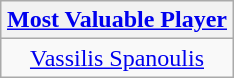<table class=wikitable style="text-align:center; margin:auto">
<tr>
<th><a href='#'>Most Valuable Player</a></th>
</tr>
<tr>
<td> <a href='#'>Vassilis Spanoulis</a></td>
</tr>
</table>
